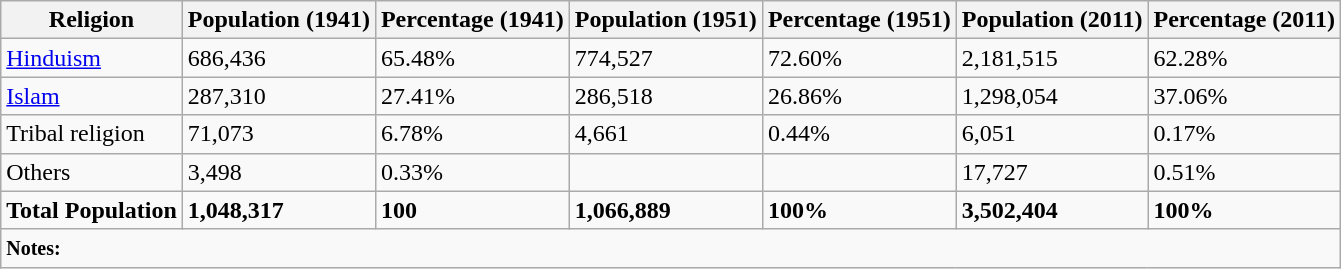<table class="wikitable">
<tr>
<th>Religion</th>
<th>Population (1941)</th>
<th>Percentage (1941)</th>
<th>Population (1951)</th>
<th>Percentage (1951)</th>
<th>Population (2011)</th>
<th>Percentage (2011)</th>
</tr>
<tr>
<td><a href='#'>Hinduism</a> </td>
<td>686,436</td>
<td>65.48%</td>
<td>774,527</td>
<td>72.60%</td>
<td>2,181,515</td>
<td>62.28%</td>
</tr>
<tr>
<td><a href='#'>Islam</a> </td>
<td>287,310</td>
<td>27.41%</td>
<td>286,518</td>
<td>26.86%</td>
<td>1,298,054</td>
<td>37.06%</td>
</tr>
<tr>
<td>Tribal religion</td>
<td>71,073</td>
<td>6.78%</td>
<td>4,661</td>
<td>0.44%</td>
<td>6,051</td>
<td>0.17%</td>
</tr>
<tr>
<td>Others</td>
<td>3,498</td>
<td>0.33%</td>
<td></td>
<td></td>
<td>17,727</td>
<td>0.51%</td>
</tr>
<tr>
<td><strong>Total Population</strong></td>
<td><strong>1,048,317</strong></td>
<td><strong>100</strong></td>
<td><strong>1,066,889</strong></td>
<td><strong>100%</strong></td>
<td><strong>3,502,404</strong></td>
<td><strong>100%</strong></td>
</tr>
<tr>
<td colspan="7"><small><strong>Notes:</strong></small><br></td>
</tr>
</table>
